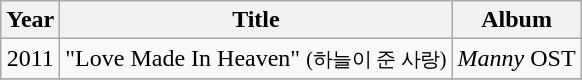<table class="wikitable" style="text-align: center;">
<tr>
<th>Year</th>
<th>Title</th>
<th>Album</th>
</tr>
<tr>
<td>2011</td>
<td>"Love Made In Heaven" <small>(하늘이 준 사랑)</small></td>
<td><em>Manny</em> OST</td>
</tr>
<tr>
</tr>
</table>
